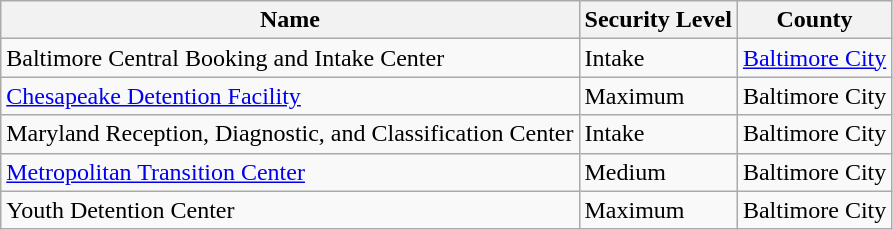<table class="wikitable sortable">
<tr>
<th>Name</th>
<th>Security Level</th>
<th>County</th>
</tr>
<tr>
<td>Baltimore Central Booking and Intake Center</td>
<td>Intake</td>
<td><a href='#'>Baltimore City</a></td>
</tr>
<tr>
<td><a href='#'>Chesapeake Detention Facility</a></td>
<td>Maximum</td>
<td>Baltimore City</td>
</tr>
<tr>
<td>Maryland Reception, Diagnostic, and Classification Center</td>
<td>Intake</td>
<td>Baltimore City</td>
</tr>
<tr>
<td><a href='#'>Metropolitan Transition Center</a></td>
<td>Medium</td>
<td>Baltimore City</td>
</tr>
<tr>
<td>Youth Detention Center</td>
<td>Maximum</td>
<td>Baltimore City</td>
</tr>
</table>
